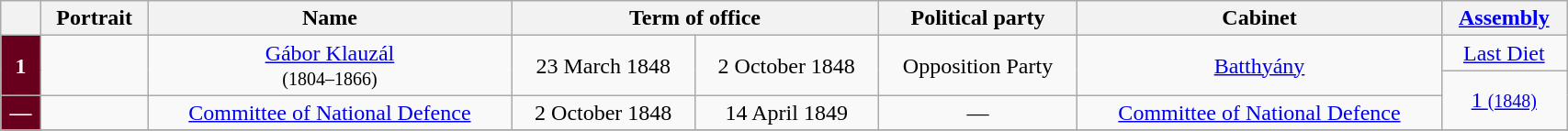<table class="wikitable" style="width:90%; text-align:center;">
<tr>
<th></th>
<th>Portrait</th>
<th>Name<br></th>
<th colspan=2>Term of office</th>
<th>Political party</th>
<th>Cabinet</th>
<th><a href='#'>Assembly</a><br></th>
</tr>
<tr>
<th rowspan="2" style="background-color:#68001D; color:white">1</th>
<td rowspan="2"></td>
<td rowspan="2"><a href='#'>Gábor Klauzál</a><br><small>(1804–1866)</small></td>
<td rowspan="2">23 March 1848</td>
<td rowspan="2">2 October 1848</td>
<td rowspan="2">Opposition Party</td>
<td rowspan="2"><a href='#'>Batthyány</a></td>
<td><a href='#'>Last Diet</a></td>
</tr>
<tr>
<td rowspan="2"><a href='#'>1 <small>(1848)</small></a></td>
</tr>
<tr>
<th style="background-color:#68001D; color:white">—</th>
<td><br></td>
<td><a href='#'>Committee of National Defence</a></td>
<td>2 October 1848</td>
<td>14 April 1849</td>
<td>—</td>
<td><a href='#'>Committee of National Defence</a></td>
</tr>
<tr>
</tr>
</table>
